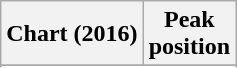<table class="wikitable sortable plainrowheaders" style="text-align:center">
<tr>
<th scope="col">Chart (2016)</th>
<th scope="col">Peak<br>position</th>
</tr>
<tr>
</tr>
<tr>
</tr>
<tr>
</tr>
<tr>
</tr>
<tr>
</tr>
</table>
